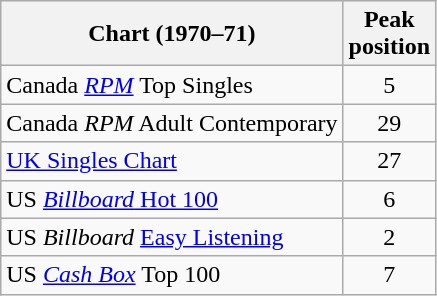<table class="wikitable sortable">
<tr>
<th>Chart (1970–71)</th>
<th>Peak<br>position</th>
</tr>
<tr>
<td>Canada <a href='#'><em>RPM</em></a> Top Singles</td>
<td style="text-align:center;">5</td>
</tr>
<tr>
<td>Canada <em>RPM</em> Adult Contemporary</td>
<td style="text-align:center;">29</td>
</tr>
<tr>
<td><a href='#'>UK Singles Chart</a></td>
<td style="text-align:center;">27</td>
</tr>
<tr>
<td>US <a href='#'><em>Billboard</em> Hot 100</a></td>
<td style="text-align:center;">6</td>
</tr>
<tr>
<td>US <em>Billboard</em> <a href='#'>Easy Listening</a></td>
<td style="text-align:center;">2</td>
</tr>
<tr>
<td>US <em><a href='#'>Cash Box</a></em> Top 100</td>
<td style="text-align:center;">7</td>
</tr>
</table>
